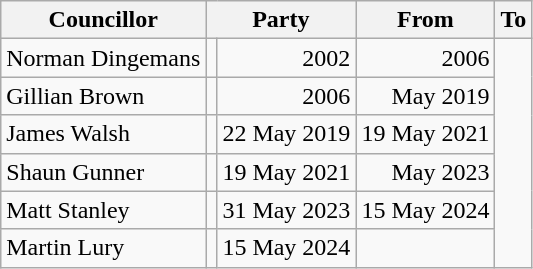<table class=wikitable>
<tr>
<th>Councillor</th>
<th colspan=2>Party</th>
<th>From</th>
<th>To</th>
</tr>
<tr>
<td>Norman Dingemans</td>
<td></td>
<td align=right>2002</td>
<td align=right>2006</td>
</tr>
<tr>
<td>Gillian Brown</td>
<td></td>
<td align=right>2006</td>
<td align=right>May 2019</td>
</tr>
<tr>
<td>James Walsh</td>
<td></td>
<td align=right>22 May 2019</td>
<td align=right>19 May 2021</td>
</tr>
<tr>
<td>Shaun Gunner</td>
<td></td>
<td align=right>19 May 2021</td>
<td align=right>May 2023</td>
</tr>
<tr>
<td>Matt Stanley</td>
<td></td>
<td align=right>31 May 2023</td>
<td align=right>15 May 2024</td>
</tr>
<tr>
<td>Martin Lury</td>
<td></td>
<td align=right>15 May 2024</td>
<td align=right></td>
</tr>
</table>
